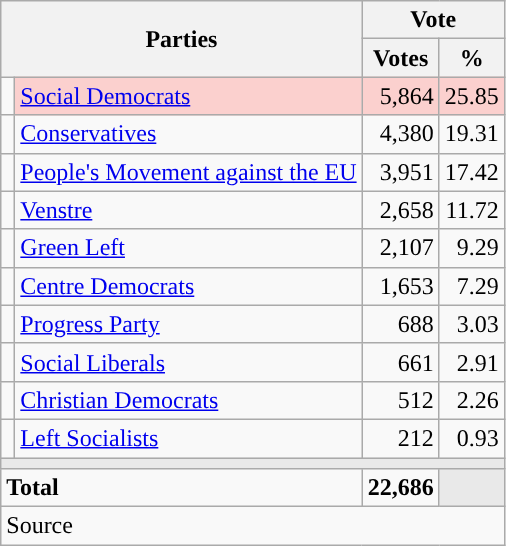<table class="wikitable" style="text-align:right;">
<tr>
<th style="text-align:centre;" rowspan="2" colspan="2" width="225">Parties</th>
<th colspan="3">Vote</th>
</tr>
<tr>
<th width="15">Votes</th>
<th width="15">%</th>
</tr>
<tr>
<td width="2" style="color:inherit;background:"></td>
<td bgcolor=#fbd0ce   align="left"><a href='#'>Social Democrats</a></td>
<td bgcolor=#fbd0ce>5,864</td>
<td bgcolor=#fbd0ce>25.85</td>
</tr>
<tr>
<td width="2" style="color:inherit;background:"></td>
<td align="left"><a href='#'>Conservatives</a></td>
<td>4,380</td>
<td>19.31</td>
</tr>
<tr>
<td width="2" style="color:inherit;background:"></td>
<td align="left"><a href='#'>People's Movement against the EU</a></td>
<td>3,951</td>
<td>17.42</td>
</tr>
<tr>
<td width="2" style="color:inherit;background:"></td>
<td align="left"><a href='#'>Venstre</a></td>
<td>2,658</td>
<td>11.72</td>
</tr>
<tr>
<td width="2" style="color:inherit;background:"></td>
<td align="left"><a href='#'>Green Left</a></td>
<td>2,107</td>
<td>9.29</td>
</tr>
<tr>
<td width="2" style="color:inherit;background:"></td>
<td align="left"><a href='#'>Centre Democrats</a></td>
<td>1,653</td>
<td>7.29</td>
</tr>
<tr>
<td width="2" style="color:inherit;background:"></td>
<td align="left"><a href='#'>Progress Party</a></td>
<td>688</td>
<td>3.03</td>
</tr>
<tr>
<td width="2" style="color:inherit;background:"></td>
<td align="left"><a href='#'>Social Liberals</a></td>
<td>661</td>
<td>2.91</td>
</tr>
<tr>
<td width="2" style="color:inherit;background:"></td>
<td align="left"><a href='#'>Christian Democrats</a></td>
<td>512</td>
<td>2.26</td>
</tr>
<tr>
<td width="2" style="color:inherit;background:"></td>
<td align="left"><a href='#'>Left Socialists</a></td>
<td>212</td>
<td>0.93</td>
</tr>
<tr>
<td colspan="7" bgcolor="#E9E9E9"></td>
</tr>
<tr>
<td align="left" colspan="2"><strong>Total</strong></td>
<td><strong>22,686</strong></td>
<td bgcolor="#E9E9E9" colspan="2"></td>
</tr>
<tr>
<td align="left" colspan="6">Source</td>
</tr>
</table>
